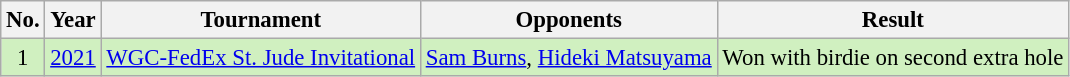<table class="wikitable" style="font-size:95%;">
<tr>
<th>No.</th>
<th>Year</th>
<th>Tournament</th>
<th>Opponents</th>
<th>Result</th>
</tr>
<tr style="background:#D0F0C0;">
<td align=center>1</td>
<td><a href='#'>2021</a></td>
<td><a href='#'>WGC-FedEx St. Jude Invitational</a></td>
<td> <a href='#'>Sam Burns</a>,  <a href='#'>Hideki Matsuyama</a></td>
<td>Won with birdie on second extra hole</td>
</tr>
</table>
